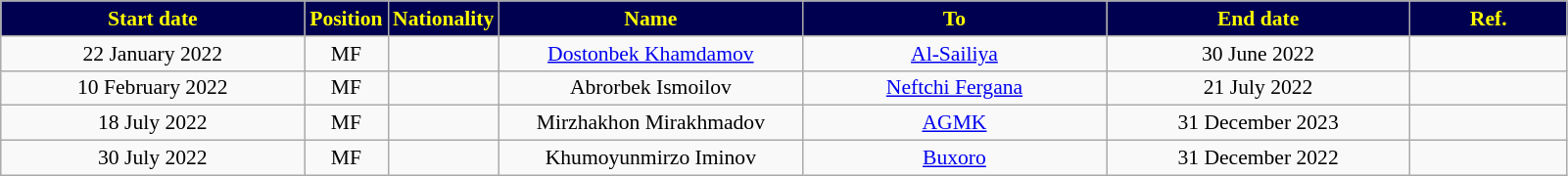<table class="wikitable" style="text-align:center; font-size:90%">
<tr>
<th style="background:#000050; color:yellow; width:200px;">Start date</th>
<th style="background:#000050; color:yellow; width:50px;">Position</th>
<th style="background:#000050; color:yellow; width:50px;">Nationality</th>
<th style="background:#000050; color:yellow; width:200px;">Name</th>
<th style="background:#000050; color:yellow; width:200px;">To</th>
<th style="background:#000050; color:yellow; width:200px;">End date</th>
<th style="background:#000050; color:yellow; width:100px;">Ref.</th>
</tr>
<tr>
<td>22 January 2022</td>
<td>MF</td>
<td></td>
<td><a href='#'>Dostonbek Khamdamov</a></td>
<td><a href='#'>Al-Sailiya</a></td>
<td>30 June 2022</td>
<td></td>
</tr>
<tr>
<td>10 February 2022</td>
<td>MF</td>
<td></td>
<td>Abrorbek Ismoilov</td>
<td><a href='#'>Neftchi Fergana</a></td>
<td>21 July 2022</td>
<td></td>
</tr>
<tr>
<td>18 July 2022</td>
<td>MF</td>
<td></td>
<td>Mirzhakhon Mirakhmadov</td>
<td><a href='#'>AGMK</a></td>
<td>31 December 2023</td>
<td></td>
</tr>
<tr>
<td>30 July 2022</td>
<td>MF</td>
<td></td>
<td>Khumoyunmirzo Iminov</td>
<td><a href='#'>Buxoro</a></td>
<td>31 December 2022</td>
<td></td>
</tr>
</table>
